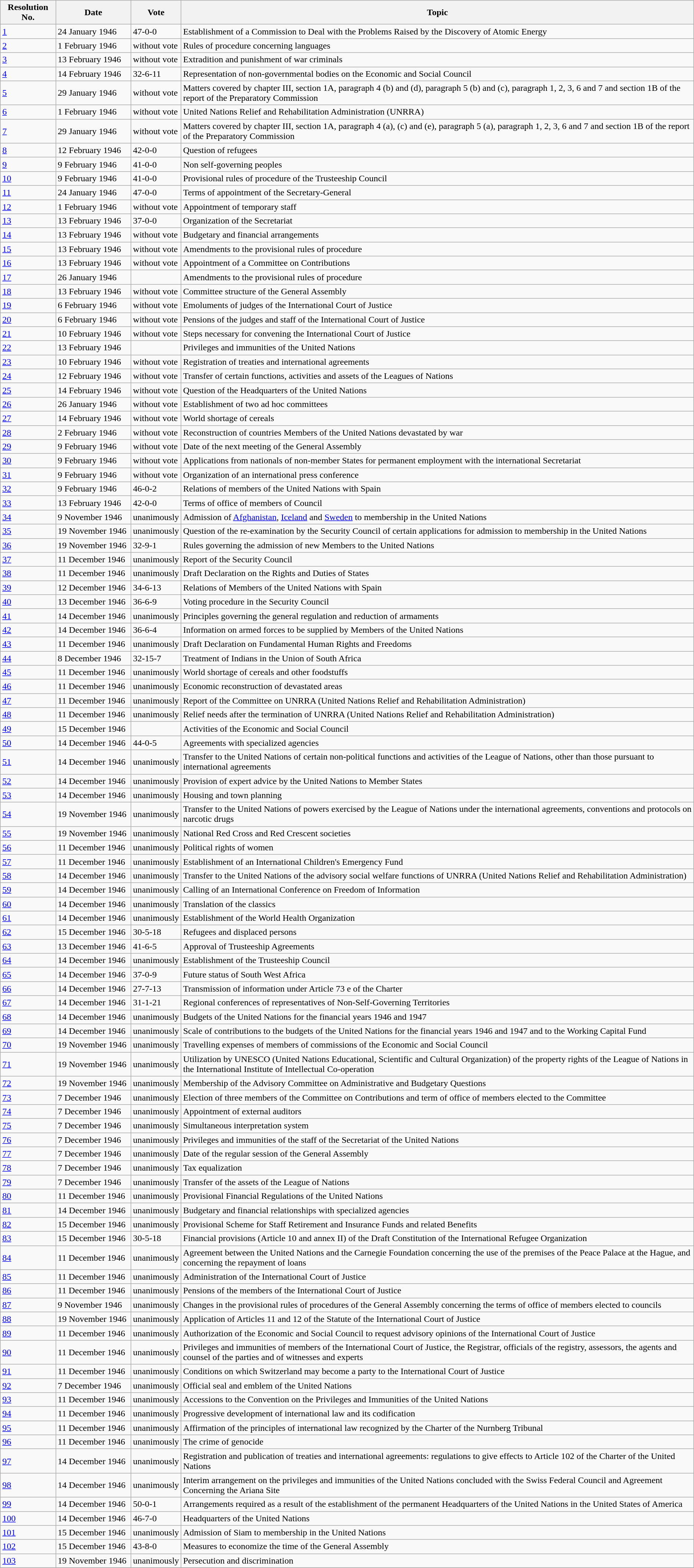<table class="wikitable sortable" align="center">
<tr>
<th>Resolution No.</th>
<th data-sort-type="date" style="width:8em;">Date</th>
<th class="unsortable">Vote</th>
<th class="unsortable">Topic</th>
</tr>
<tr>
<td><a href='#'>1</a></td>
<td>24 January 1946</td>
<td>47-0-0</td>
<td>Establishment of a Commission to Deal with the Problems Raised by the Discovery of Atomic Energy</td>
</tr>
<tr>
<td><a href='#'>2</a></td>
<td>1 February 1946</td>
<td>without vote</td>
<td>Rules of procedure concerning languages</td>
</tr>
<tr>
<td><a href='#'>3</a></td>
<td>13 February 1946</td>
<td>without vote</td>
<td>Extradition and punishment of war criminals</td>
</tr>
<tr>
<td><a href='#'>4</a></td>
<td>14 February 1946</td>
<td>32-6-11</td>
<td>Representation of non-governmental bodies on the Economic and Social Council</td>
</tr>
<tr>
<td><a href='#'>5</a></td>
<td>29 January 1946</td>
<td>without vote</td>
<td>Matters covered by chapter III, section 1A, paragraph 4 (b) and (d), paragraph 5 (b) and (c), paragraph 1, 2, 3, 6 and 7 and section 1B of the report of the Preparatory Commission</td>
</tr>
<tr>
<td><a href='#'>6</a></td>
<td>1 February 1946</td>
<td>without vote</td>
<td>United Nations Relief and Rehabilitation Administration (UNRRA)</td>
</tr>
<tr>
<td><a href='#'>7</a></td>
<td>29 January 1946</td>
<td>without vote</td>
<td>Matters covered by chapter III, section 1A, paragraph 4 (a), (c) and (e), paragraph 5 (a), paragraph 1, 2, 3, 6 and 7 and section 1B of the report of the Preparatory Commission</td>
</tr>
<tr>
<td><a href='#'>8</a></td>
<td>12 February 1946</td>
<td>42-0-0</td>
<td>Question of refugees</td>
</tr>
<tr>
<td><a href='#'>9</a></td>
<td>9 February 1946</td>
<td>41-0-0</td>
<td>Non self-governing peoples</td>
</tr>
<tr>
<td><a href='#'>10</a></td>
<td>9 February 1946</td>
<td>41-0-0</td>
<td>Provisional rules of procedure of the Trusteeship Council</td>
</tr>
<tr>
<td><a href='#'>11</a></td>
<td>24 January 1946</td>
<td>47-0-0</td>
<td>Terms of appointment of the Secretary-General</td>
</tr>
<tr>
<td><a href='#'>12</a></td>
<td>1 February 1946</td>
<td>without vote</td>
<td>Appointment of temporary staff</td>
</tr>
<tr>
<td><a href='#'>13</a></td>
<td>13 February 1946</td>
<td>37-0-0</td>
<td>Organization of the Secretariat</td>
</tr>
<tr>
<td><a href='#'>14</a></td>
<td>13 February 1946</td>
<td>without vote</td>
<td>Budgetary and financial arrangements</td>
</tr>
<tr>
<td><a href='#'>15</a></td>
<td>13 February 1946</td>
<td>without vote</td>
<td>Amendments to the provisional rules of procedure</td>
</tr>
<tr>
<td><a href='#'>16</a></td>
<td>13 February 1946</td>
<td>without vote</td>
<td>Appointment of a Committee on Contributions</td>
</tr>
<tr>
<td><a href='#'>17</a></td>
<td>26 January 1946</td>
<td></td>
<td>Amendments to the provisional rules of procedure</td>
</tr>
<tr>
<td><a href='#'>18</a></td>
<td>13 February 1946</td>
<td>without vote</td>
<td>Committee structure of the General Assembly</td>
</tr>
<tr>
<td><a href='#'>19</a></td>
<td>6 February 1946</td>
<td>without vote</td>
<td>Emoluments of judges of the International Court of Justice</td>
</tr>
<tr>
<td><a href='#'>20</a></td>
<td>6 February 1946</td>
<td>without vote</td>
<td>Pensions of the judges and staff of the International Court of Justice</td>
</tr>
<tr>
<td><a href='#'>21</a></td>
<td>10 February 1946</td>
<td>without vote</td>
<td>Steps necessary for convening the International Court of Justice</td>
</tr>
<tr>
<td><a href='#'>22</a></td>
<td>13 February 1946</td>
<td></td>
<td>Privileges and immunities of the United Nations</td>
</tr>
<tr>
<td><a href='#'>23</a></td>
<td>10 February 1946</td>
<td>without vote</td>
<td>Registration of treaties and international agreements</td>
</tr>
<tr>
<td><a href='#'>24</a></td>
<td>12 February 1946</td>
<td>without vote</td>
<td>Transfer of certain functions, activities and assets of the Leagues of Nations</td>
</tr>
<tr>
<td><a href='#'>25</a></td>
<td>14 February 1946</td>
<td>without vote</td>
<td>Question of the Headquarters of the United Nations</td>
</tr>
<tr>
<td><a href='#'>26</a></td>
<td>26 January 1946</td>
<td>without vote</td>
<td>Establishment of two ad hoc committees</td>
</tr>
<tr>
<td><a href='#'>27</a></td>
<td>14 February 1946</td>
<td>without vote</td>
<td>World shortage of cereals</td>
</tr>
<tr>
<td><a href='#'>28</a></td>
<td>2 February 1946</td>
<td>without vote</td>
<td>Reconstruction of countries Members of the United Nations devastated by war</td>
</tr>
<tr>
<td><a href='#'>29</a></td>
<td>9 February 1946</td>
<td>without vote</td>
<td>Date of the next meeting of the General Assembly</td>
</tr>
<tr>
<td><a href='#'>30</a></td>
<td>9 February 1946</td>
<td>without vote</td>
<td>Applications from nationals of non-member States for permanent employment with the international Secretariat</td>
</tr>
<tr>
<td><a href='#'>31</a></td>
<td>9 February 1946</td>
<td>without vote</td>
<td>Organization of an international press conference</td>
</tr>
<tr>
<td><a href='#'>32</a></td>
<td>9 February 1946</td>
<td>46-0-2</td>
<td>Relations of members of the United Nations with Spain</td>
</tr>
<tr>
<td><a href='#'>33</a></td>
<td>13 February 1946</td>
<td>42-0-0</td>
<td>Terms of office of members of Council</td>
</tr>
<tr>
<td><a href='#'>34</a></td>
<td>9 November 1946</td>
<td>unanimously</td>
<td>Admission of <a href='#'>Afghanistan</a>, <a href='#'>Iceland</a> and <a href='#'>Sweden</a> to membership in the United Nations</td>
</tr>
<tr>
<td><a href='#'>35</a></td>
<td>19 November 1946</td>
<td>unanimously</td>
<td>Question of the re-examination by the Security Council of certain applications for admission to membership in the United Nations</td>
</tr>
<tr>
<td><a href='#'>36</a></td>
<td>19 November 1946</td>
<td>32-9-1</td>
<td>Rules governing the admission of new Members to the United Nations</td>
</tr>
<tr>
<td><a href='#'>37</a></td>
<td>11 December 1946</td>
<td>unanimously</td>
<td>Report of the Security Council</td>
</tr>
<tr>
<td><a href='#'>38</a></td>
<td>11 December 1946</td>
<td>unanimously</td>
<td>Draft Declaration on the Rights and Duties of States</td>
</tr>
<tr>
<td><a href='#'>39</a></td>
<td>12 December 1946</td>
<td>34-6-13</td>
<td>Relations of Members of the United Nations with Spain</td>
</tr>
<tr>
<td><a href='#'>40</a></td>
<td>13 December 1946</td>
<td>36-6-9</td>
<td>Voting procedure in the Security Council</td>
</tr>
<tr>
<td><a href='#'>41</a></td>
<td>14 December 1946</td>
<td>unanimously</td>
<td>Principles governing the general regulation and reduction of armaments</td>
</tr>
<tr>
<td><a href='#'>42</a></td>
<td>14 December 1946</td>
<td>36-6-4</td>
<td>Information on armed forces to be supplied by Members of the United Nations</td>
</tr>
<tr>
<td><a href='#'>43</a></td>
<td>11 December 1946</td>
<td>unanimously</td>
<td>Draft Declaration on Fundamental Human Rights and Freedoms</td>
</tr>
<tr>
<td><a href='#'>44</a></td>
<td>8 December 1946</td>
<td>32-15-7</td>
<td>Treatment of Indians in the Union of South Africa</td>
</tr>
<tr>
<td><a href='#'>45</a></td>
<td>11 December 1946</td>
<td>unanimously</td>
<td>World shortage of cereals and other foodstuffs</td>
</tr>
<tr>
<td><a href='#'>46</a></td>
<td>11 December 1946</td>
<td>unanimously</td>
<td>Economic reconstruction of devastated areas</td>
</tr>
<tr>
<td><a href='#'>47</a></td>
<td>11 December 1946</td>
<td>unanimously</td>
<td>Report of the Committee on UNRRA (United Nations Relief and Rehabilitation Administration)</td>
</tr>
<tr>
<td><a href='#'>48</a></td>
<td>11 December 1946</td>
<td>unanimously</td>
<td>Relief needs after the termination of UNRRA (United Nations Relief and Rehabilitation Administration)</td>
</tr>
<tr>
<td><a href='#'>49</a></td>
<td>15 December 1946</td>
<td></td>
<td>Activities of the Economic and Social Council</td>
</tr>
<tr>
<td><a href='#'>50</a></td>
<td>14 December 1946</td>
<td>44-0-5</td>
<td>Agreements with specialized agencies</td>
</tr>
<tr>
<td><a href='#'>51</a></td>
<td>14 December 1946</td>
<td>unanimously</td>
<td>Transfer to the United Nations of certain non-political functions and activities of the League of Nations, other than those pursuant to international agreements</td>
</tr>
<tr>
<td><a href='#'>52</a></td>
<td>14 December 1946</td>
<td>unanimously</td>
<td>Provision of expert advice by the United Nations to Member States</td>
</tr>
<tr>
<td><a href='#'>53</a></td>
<td>14 December 1946</td>
<td>unanimously</td>
<td>Housing and town planning</td>
</tr>
<tr>
<td><a href='#'>54</a></td>
<td>19 November 1946</td>
<td>unanimously</td>
<td>Transfer to the United Nations of powers exercised by the League of Nations under the international agreements, conventions and protocols on narcotic drugs</td>
</tr>
<tr>
<td><a href='#'>55</a></td>
<td>19 November 1946</td>
<td>unanimously</td>
<td>National Red Cross and Red Crescent societies</td>
</tr>
<tr>
<td><a href='#'>56</a></td>
<td>11 December 1946</td>
<td>unanimously</td>
<td>Political rights of women</td>
</tr>
<tr>
<td><a href='#'>57</a></td>
<td>11 December 1946</td>
<td>unanimously</td>
<td>Establishment of an International Children's Emergency Fund</td>
</tr>
<tr>
<td><a href='#'>58</a></td>
<td>14 December 1946</td>
<td>unanimously</td>
<td>Transfer to the United Nations of the advisory social welfare functions of UNRRA (United Nations Relief and Rehabilitation Administration)</td>
</tr>
<tr>
<td><a href='#'>59</a></td>
<td>14 December 1946</td>
<td>unanimously</td>
<td>Calling of an International Conference on Freedom of Information</td>
</tr>
<tr>
<td><a href='#'>60</a></td>
<td>14 December 1946</td>
<td>unanimously</td>
<td>Translation of the classics</td>
</tr>
<tr>
<td><a href='#'>61</a></td>
<td>14 December 1946</td>
<td>unanimously</td>
<td>Establishment of the World Health Organization</td>
</tr>
<tr>
<td><a href='#'>62</a></td>
<td>15 December 1946</td>
<td>30-5-18</td>
<td>Refugees and displaced persons</td>
</tr>
<tr>
<td><a href='#'>63</a></td>
<td>13 December 1946</td>
<td>41-6-5</td>
<td>Approval of Trusteeship Agreements</td>
</tr>
<tr>
<td><a href='#'>64</a></td>
<td>14 December 1946</td>
<td>unanimously</td>
<td>Establishment of the Trusteeship Council</td>
</tr>
<tr>
<td><a href='#'>65</a></td>
<td>14 December 1946</td>
<td>37-0-9</td>
<td>Future status of South West Africa</td>
</tr>
<tr>
<td><a href='#'>66</a></td>
<td>14 December 1946</td>
<td>27-7-13</td>
<td>Transmission of information under Article 73 e of the Charter</td>
</tr>
<tr>
<td><a href='#'>67</a></td>
<td>14 December 1946</td>
<td>31-1-21</td>
<td>Regional conferences of representatives of Non-Self-Governing Territories</td>
</tr>
<tr>
<td><a href='#'>68</a></td>
<td>14 December 1946</td>
<td>unanimously</td>
<td>Budgets of the United Nations for the financial years 1946 and 1947</td>
</tr>
<tr>
<td><a href='#'>69</a></td>
<td>14 December 1946</td>
<td>unanimously</td>
<td>Scale of contributions to the budgets of the United Nations for the financial years 1946 and 1947 and to the Working Capital Fund</td>
</tr>
<tr>
<td><a href='#'>70</a></td>
<td>19 November 1946</td>
<td>unanimously</td>
<td>Travelling expenses of members of commissions of the Economic and Social Council</td>
</tr>
<tr>
<td><a href='#'>71</a></td>
<td>19 November 1946</td>
<td>unanimously</td>
<td>Utilization by UNESCO (United Nations Educational, Scientific and Cultural Organization) of the property rights of the League of Nations in the International Institute of Intellectual Co-operation</td>
</tr>
<tr>
<td><a href='#'>72</a></td>
<td>19 November 1946</td>
<td>unanimously</td>
<td>Membership of the Advisory Committee on Administrative and Budgetary Questions</td>
</tr>
<tr>
<td><a href='#'>73</a></td>
<td>7 December 1946</td>
<td>unanimously</td>
<td>Election of three members of the Committee on Contributions and term of office of members elected to the Committee</td>
</tr>
<tr>
<td><a href='#'>74</a></td>
<td>7 December 1946</td>
<td>unanimously</td>
<td>Appointment of external auditors</td>
</tr>
<tr>
<td><a href='#'>75</a></td>
<td>7 December 1946</td>
<td>unanimously</td>
<td>Simultaneous interpretation system</td>
</tr>
<tr>
<td><a href='#'>76</a></td>
<td>7 December 1946</td>
<td>unanimously</td>
<td>Privileges and immunities of the staff of the Secretariat of the United Nations</td>
</tr>
<tr>
<td><a href='#'>77</a></td>
<td>7 December 1946</td>
<td>unanimously</td>
<td>Date of the regular session of the General Assembly</td>
</tr>
<tr>
<td><a href='#'>78</a></td>
<td>7 December 1946</td>
<td>unanimously</td>
<td>Tax equalization</td>
</tr>
<tr>
<td><a href='#'>79</a></td>
<td>7 December 1946</td>
<td>unanimously</td>
<td>Transfer of the assets of the League of Nations</td>
</tr>
<tr>
<td><a href='#'>80</a></td>
<td>11 December 1946</td>
<td>unanimously</td>
<td>Provisional Financial Regulations of the United Nations</td>
</tr>
<tr>
<td><a href='#'>81</a></td>
<td>14 December 1946</td>
<td>unanimously</td>
<td>Budgetary and financial relationships with specialized agencies</td>
</tr>
<tr>
<td><a href='#'>82</a></td>
<td>15 December 1946</td>
<td>unanimously</td>
<td>Provisional Scheme for Staff Retirement and Insurance Funds and related Benefits</td>
</tr>
<tr>
<td><a href='#'>83</a></td>
<td>15 December 1946</td>
<td>30-5-18</td>
<td>Financial provisions (Article 10 and annex II) of the Draft Constitution of the International Refugee Organization</td>
</tr>
<tr>
<td><a href='#'>84</a></td>
<td>11 December 1946</td>
<td>unanimously</td>
<td>Agreement between the United Nations and the Carnegie Foundation concerning the use of the premises of the Peace Palace at the Hague, and concerning the repayment of loans</td>
</tr>
<tr>
<td><a href='#'>85</a></td>
<td>11 December 1946</td>
<td>unanimously</td>
<td>Administration of the International Court of Justice</td>
</tr>
<tr>
<td><a href='#'>86</a></td>
<td>11 December 1946</td>
<td>unanimously</td>
<td>Pensions of the members of the International Court of Justice</td>
</tr>
<tr>
<td><a href='#'>87</a></td>
<td>9 November 1946</td>
<td>unanimously</td>
<td>Changes in the provisional rules of procedures of the General Assembly concerning the terms of office of members elected to councils</td>
</tr>
<tr>
<td><a href='#'>88</a></td>
<td>19 November 1946</td>
<td>unanimously</td>
<td>Application of Articles 11 and 12 of the Statute of the International Court of Justice</td>
</tr>
<tr>
<td><a href='#'>89</a></td>
<td>11 December 1946</td>
<td>unanimously</td>
<td>Authorization of the Economic and Social Council to request advisory opinions of the International Court of Justice</td>
</tr>
<tr>
<td><a href='#'>90</a></td>
<td>11 December 1946</td>
<td>unanimously</td>
<td>Privileges and immunities of members of the International Court of Justice, the Registrar, officials of the registry, assessors, the agents and counsel of the parties and of witnesses and experts</td>
</tr>
<tr>
<td><a href='#'>91</a></td>
<td>11 December 1946</td>
<td>unanimously</td>
<td>Conditions on which Switzerland may become a party to the International Court of Justice</td>
</tr>
<tr>
<td><a href='#'>92</a></td>
<td>7 December 1946</td>
<td>unanimously</td>
<td>Official seal and emblem of the United Nations</td>
</tr>
<tr>
<td><a href='#'>93</a></td>
<td>11 December 1946</td>
<td>unanimously</td>
<td>Accessions to the Convention on the Privileges and Immunities of the United Nations</td>
</tr>
<tr>
<td><a href='#'>94</a></td>
<td>11 December 1946</td>
<td>unanimously</td>
<td>Progressive development of international law and its codification</td>
</tr>
<tr>
<td><a href='#'>95</a></td>
<td>11 December 1946</td>
<td>unanimously</td>
<td>Affirmation of the principles of international law recognized by the Charter of the Nurnberg Tribunal</td>
</tr>
<tr>
<td><a href='#'>96</a></td>
<td>11 December 1946</td>
<td>unanimously</td>
<td>The crime of genocide</td>
</tr>
<tr>
<td><a href='#'>97</a></td>
<td>14 December 1946</td>
<td>unanimously</td>
<td>Registration and publication of treaties and international agreements: regulations to give effects to Article 102 of the Charter of the United Nations</td>
</tr>
<tr>
<td><a href='#'>98</a></td>
<td>14 December 1946</td>
<td>unanimously</td>
<td>Interim arrangement on the privileges and immunities of the United Nations concluded with the Swiss Federal Council and Agreement Concerning the Ariana Site</td>
</tr>
<tr>
<td><a href='#'>99</a></td>
<td>14 December 1946</td>
<td>50-0-1</td>
<td>Arrangements required as a result of the establishment of the permanent Headquarters of the United Nations in the United States of America</td>
</tr>
<tr>
<td><a href='#'>100</a></td>
<td>14 December 1946</td>
<td>46-7-0</td>
<td>Headquarters of the United Nations</td>
</tr>
<tr>
<td><a href='#'>101</a></td>
<td>15 December 1946</td>
<td>unanimously</td>
<td>Admission of Siam to membership in the United Nations</td>
</tr>
<tr>
<td><a href='#'>102</a></td>
<td>15 December 1946</td>
<td>43-8-0</td>
<td>Measures to economize the time of the General Assembly</td>
</tr>
<tr>
<td><a href='#'>103</a></td>
<td>19 November 1946</td>
<td>unanimously</td>
<td>Persecution and discrimination</td>
</tr>
<tr>
</tr>
</table>
